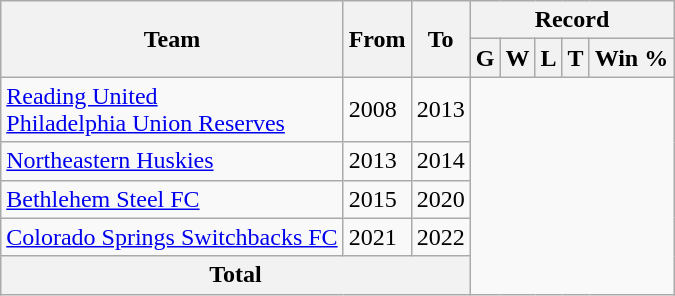<table class="wikitable" style="text-align: center">
<tr>
<th rowspan="2">Team</th>
<th rowspan="2">From</th>
<th rowspan="2">To</th>
<th colspan="6">Record</th>
</tr>
<tr>
<th>G</th>
<th>W</th>
<th>L</th>
<th>T</th>
<th>Win %</th>
</tr>
<tr>
<td align=left><a href='#'>Reading United</a><br> <a href='#'>Philadelphia Union Reserves</a></td>
<td align=left>2008</td>
<td align=left>2013<br></td>
</tr>
<tr>
<td align=left><a href='#'>Northeastern Huskies</a></td>
<td align=left>2013</td>
<td align=left>2014<br></td>
</tr>
<tr>
<td align=left><a href='#'>Bethlehem Steel FC</a></td>
<td align=left>2015</td>
<td align=left>2020<br></td>
</tr>
<tr>
<td align=left><a href='#'>Colorado Springs Switchbacks FC</a></td>
<td align=left>2021</td>
<td align=left>2022<br></td>
</tr>
<tr>
<th colspan="3">Total<br></th>
</tr>
</table>
